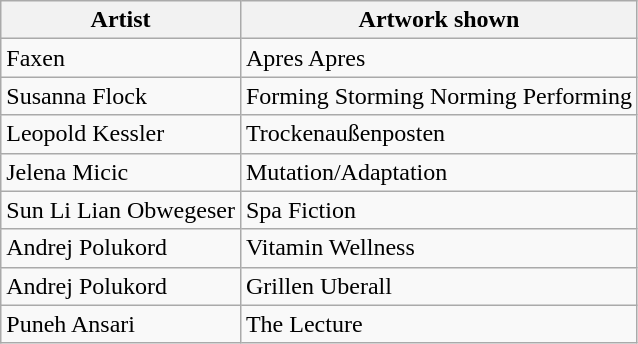<table class="wikitable">
<tr>
<th>Artist</th>
<th>Artwork shown</th>
</tr>
<tr>
<td>Faxen</td>
<td>Apres Apres</td>
</tr>
<tr>
<td>Susanna Flock</td>
<td>Forming Storming Norming Performing</td>
</tr>
<tr>
<td>Leopold Kessler</td>
<td>Trockenaußenposten</td>
</tr>
<tr>
<td>Jelena Micic</td>
<td>Mutation/Adaptation</td>
</tr>
<tr>
<td>Sun Li Lian Obwegeser</td>
<td>Spa Fiction</td>
</tr>
<tr>
<td>Andrej Polukord</td>
<td>Vitamin Wellness</td>
</tr>
<tr>
<td>Andrej Polukord</td>
<td>Grillen Uberall</td>
</tr>
<tr>
<td>Puneh Ansari</td>
<td>The Lecture</td>
</tr>
</table>
